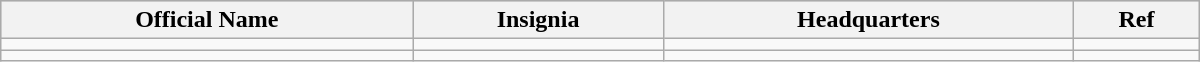<table class="wikitable" width="800">
<tr bgcolor="#CCCCCC">
<th><strong>Official Name</strong></th>
<th><strong>Insignia</strong></th>
<th><strong>Headquarters</strong></th>
<th>Ref</th>
</tr>
<tr>
<td></td>
<td></td>
<td></td>
<td></td>
</tr>
<tr>
<td></td>
<td></td>
<td></td>
<td></td>
</tr>
</table>
